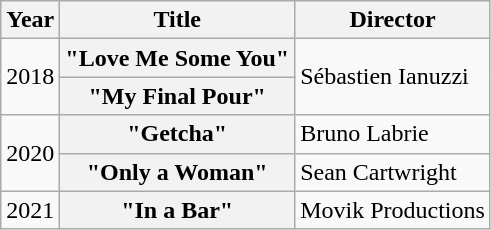<table class="wikitable plainrowheaders">
<tr>
<th scope="col">Year</th>
<th scope="col">Title</th>
<th scope="col">Director</th>
</tr>
<tr>
<td rowspan="2">2018</td>
<th scope="row">"Love Me Some You"</th>
<td rowspan="2">Sébastien Ianuzzi</td>
</tr>
<tr>
<th scope="row">"My Final Pour"</th>
</tr>
<tr>
<td rowspan="2">2020</td>
<th scope="row">"Getcha"</th>
<td>Bruno Labrie</td>
</tr>
<tr>
<th scope="row">"Only a Woman"</th>
<td>Sean Cartwright</td>
</tr>
<tr>
<td>2021</td>
<th scope="row">"In a Bar"</th>
<td>Movik Productions</td>
</tr>
</table>
